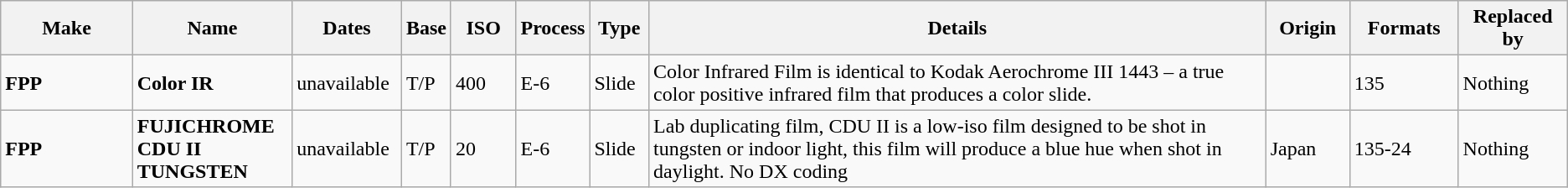<table class="wikitable">
<tr>
<th scope="col" style="width: 100px;">Make</th>
<th scope="col" style="width: 120px;">Name</th>
<th scope="col" style="width: 80px;">Dates</th>
<th scope="col" style="width: 30px;">Base</th>
<th scope="col" style="width: 45px;">ISO</th>
<th scope="col" style="width: 40px;">Process</th>
<th scope="col" style="width: 40px;">Type</th>
<th scope="col" style="width: 500px;">Details</th>
<th scope="col" style="width: 60px;">Origin</th>
<th scope="col" style="width: 80px;">Formats</th>
<th scope="col" style="width: 80px;">Replaced by</th>
</tr>
<tr>
<td><strong>FPP</strong></td>
<td><strong>Color IR</strong></td>
<td>unavailable</td>
<td>T/P</td>
<td>400</td>
<td>E-6</td>
<td>Slide</td>
<td>Color Infrared Film is identical to Kodak Aerochrome III 1443 – a true color positive infrared film that produces a color slide.</td>
<td></td>
<td>135</td>
<td>Nothing</td>
</tr>
<tr>
<td><strong>FPP</strong></td>
<td><strong>FUJICHROME CDU II TUNGSTEN </strong></td>
<td>unavailable</td>
<td>T/P</td>
<td>20</td>
<td>E-6</td>
<td>Slide</td>
<td>Lab duplicating film, CDU II is a low-iso film designed to be shot in tungsten or indoor light, this film will produce a blue hue when shot in daylight. No DX coding</td>
<td>Japan</td>
<td>135-24</td>
<td>Nothing</td>
</tr>
</table>
